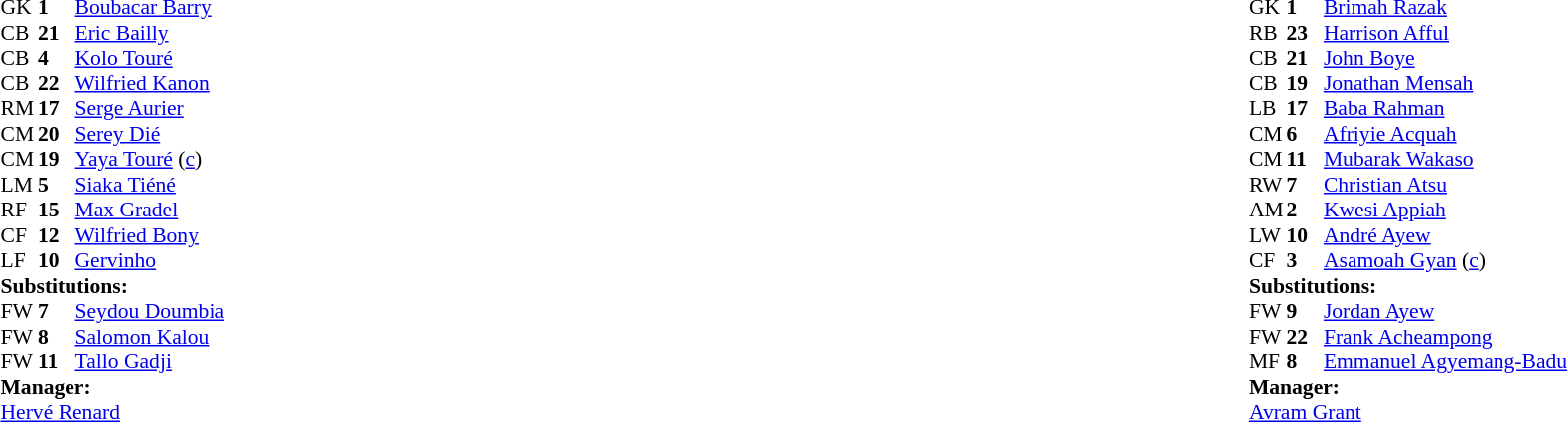<table width="100%">
<tr>
<td valign="top" width="40%"><br><table style="font-size: 90%" cellspacing="0" cellpadding="0">
<tr>
<th width="25"></th>
<th width="25"></th>
</tr>
<tr>
<td>GK</td>
<td><strong>1</strong></td>
<td><a href='#'>Boubacar Barry</a></td>
</tr>
<tr>
<td>CB</td>
<td><strong>21</strong></td>
<td><a href='#'>Eric Bailly</a></td>
<td></td>
</tr>
<tr>
<td>CB</td>
<td><strong>4</strong></td>
<td><a href='#'>Kolo Touré</a></td>
</tr>
<tr>
<td>CB</td>
<td><strong>22</strong></td>
<td><a href='#'>Wilfried Kanon</a></td>
<td></td>
</tr>
<tr>
<td>RM</td>
<td><strong>17</strong></td>
<td><a href='#'>Serge Aurier</a></td>
</tr>
<tr>
<td>CM</td>
<td><strong>20</strong></td>
<td><a href='#'>Serey Dié</a></td>
<td></td>
</tr>
<tr>
<td>CM</td>
<td><strong>19</strong></td>
<td><a href='#'>Yaya Touré</a> (<a href='#'>c</a>)</td>
</tr>
<tr>
<td>LM</td>
<td><strong>5</strong></td>
<td><a href='#'>Siaka Tiéné</a></td>
<td></td>
<td></td>
</tr>
<tr>
<td>RF</td>
<td><strong>15</strong></td>
<td><a href='#'>Max Gradel</a></td>
<td></td>
<td></td>
</tr>
<tr>
<td>CF</td>
<td><strong>12</strong></td>
<td><a href='#'>Wilfried Bony</a></td>
</tr>
<tr>
<td>LF</td>
<td><strong>10</strong></td>
<td><a href='#'>Gervinho</a></td>
<td></td>
<td></td>
</tr>
<tr>
<td colspan=3><strong>Substitutions:</strong></td>
</tr>
<tr>
<td>FW</td>
<td><strong>7</strong></td>
<td><a href='#'>Seydou Doumbia</a></td>
<td></td>
<td></td>
</tr>
<tr>
<td>FW</td>
<td><strong>8</strong></td>
<td><a href='#'>Salomon Kalou</a></td>
<td></td>
<td></td>
</tr>
<tr>
<td>FW</td>
<td><strong>11</strong></td>
<td><a href='#'>Tallo Gadji</a></td>
<td></td>
<td></td>
</tr>
<tr>
<td colspan=3><strong>Manager:</strong></td>
</tr>
<tr>
<td colspan=3> <a href='#'>Hervé Renard</a></td>
</tr>
</table>
</td>
<td valign="top"></td>
<td valign="top" width="50%"><br><table style="font-size: 90%" cellspacing="0" cellpadding="0" align="center">
<tr>
<th width=25></th>
<th width=25></th>
</tr>
<tr>
<td>GK</td>
<td><strong>1</strong></td>
<td><a href='#'>Brimah Razak</a></td>
</tr>
<tr>
<td>RB</td>
<td><strong>23</strong></td>
<td><a href='#'>Harrison Afful</a></td>
</tr>
<tr>
<td>CB</td>
<td><strong>21</strong></td>
<td><a href='#'>John Boye</a></td>
</tr>
<tr>
<td>CB</td>
<td><strong>19</strong></td>
<td><a href='#'>Jonathan Mensah</a></td>
</tr>
<tr>
<td>LB</td>
<td><strong>17</strong></td>
<td><a href='#'>Baba Rahman</a></td>
</tr>
<tr>
<td>CM</td>
<td><strong>6</strong></td>
<td><a href='#'>Afriyie Acquah</a></td>
</tr>
<tr>
<td>CM</td>
<td><strong>11</strong></td>
<td><a href='#'>Mubarak Wakaso</a></td>
</tr>
<tr>
<td>RW</td>
<td><strong>7</strong></td>
<td><a href='#'>Christian Atsu</a></td>
<td></td>
<td></td>
</tr>
<tr>
<td>AM</td>
<td><strong>2</strong></td>
<td><a href='#'>Kwesi Appiah</a></td>
<td></td>
<td></td>
</tr>
<tr>
<td>LW</td>
<td><strong>10</strong></td>
<td><a href='#'>André Ayew</a></td>
</tr>
<tr>
<td>CF</td>
<td><strong>3</strong></td>
<td><a href='#'>Asamoah Gyan</a> (<a href='#'>c</a>)</td>
<td></td>
<td></td>
</tr>
<tr>
<td colspan=3><strong>Substitutions:</strong></td>
</tr>
<tr>
<td>FW</td>
<td><strong>9</strong></td>
<td><a href='#'>Jordan Ayew</a></td>
<td></td>
<td></td>
</tr>
<tr>
<td>FW</td>
<td><strong>22</strong></td>
<td><a href='#'>Frank Acheampong</a></td>
<td></td>
<td></td>
</tr>
<tr>
<td>MF</td>
<td><strong>8</strong></td>
<td><a href='#'>Emmanuel Agyemang-Badu</a></td>
<td></td>
<td></td>
</tr>
<tr>
<td colspan=3><strong>Manager:</strong></td>
</tr>
<tr>
<td colspan=3> <a href='#'>Avram Grant</a></td>
</tr>
</table>
</td>
</tr>
</table>
